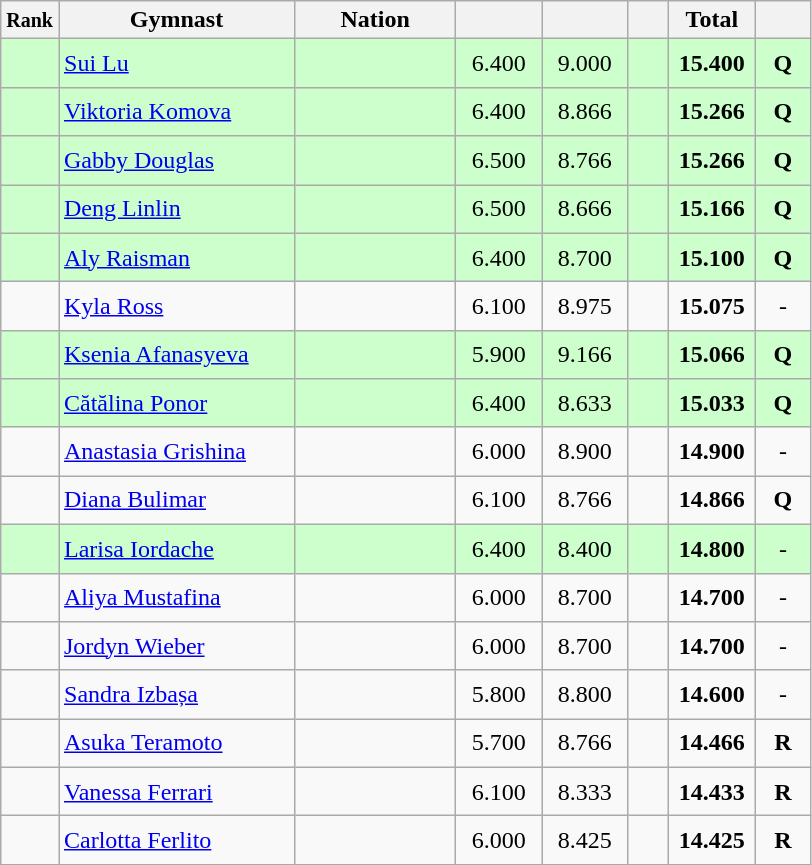<table class="wikitable sortable" style="text-align:center;">
<tr>
<th scope="col"  style="width:15px;"><small>Rank</small></th>
<th scope="col"  style="width:150px;">Gymnast</th>
<th scope="col"  style="width:100px;">Nation</th>
<th scope="col"  style="width:50px;"><small></small></th>
<th scope="col"  style="width:50px;"><small></small></th>
<th scope="col"  style="width:20px;"><small></small></th>
<th scope="col"  style="width:50px;">Total</th>
<th scope="col"  style="width:30px;"><small></small></th>
</tr>
<tr bgcolor=ccffcc>
<td scope=row style="text-align:center"></td>
<td style="height:25px; text-align:left;"><a href='#'>Sui Lu</a></td>
<td style="text-align:left;"><small></small></td>
<td>6.400</td>
<td>9.000</td>
<td></td>
<td><strong>15.400</strong></td>
<td><strong>Q</strong></td>
</tr>
<tr bgcolor=ccffcc>
<td scope=row style="text-align:center"></td>
<td style="height:25px; text-align:left;"><a href='#'>Viktoria Komova</a></td>
<td style="text-align:left;"><small></small></td>
<td>6.400</td>
<td>8.866</td>
<td></td>
<td><strong>15.266</strong></td>
<td><strong>Q</strong></td>
</tr>
<tr bgcolor=ccffcc>
<td scope=row style="text-align:center"></td>
<td style="height:25px; text-align:left;"><a href='#'>Gabby Douglas</a></td>
<td style="text-align:left;"><small></small></td>
<td>6.500</td>
<td>8.766</td>
<td></td>
<td><strong>15.266</strong></td>
<td><strong>Q</strong></td>
</tr>
<tr bgcolor=ccffcc>
<td scope=row style="text-align:center"></td>
<td style="height:25px; text-align:left;"><a href='#'>Deng Linlin</a></td>
<td style="text-align:left;"><small></small></td>
<td>6.500</td>
<td>8.666</td>
<td></td>
<td><strong>15.166</strong></td>
<td><strong>Q</strong></td>
</tr>
<tr bgcolor=ccffcc>
<td scope=row style="text-align:center"></td>
<td style="height:25px; text-align:left;"><a href='#'>Aly Raisman</a></td>
<td style="text-align:left;"><small></small></td>
<td>6.400</td>
<td>8.700</td>
<td></td>
<td><strong>15.100</strong></td>
<td><strong>Q</strong></td>
</tr>
<tr>
<td scope=row style="text-align:center"></td>
<td style="height:25px; text-align:left;"><a href='#'>Kyla Ross</a></td>
<td style="text-align:left;"><small></small></td>
<td>6.100</td>
<td>8.975</td>
<td></td>
<td><strong>15.075</strong></td>
<td>-</td>
</tr>
<tr bgcolor=ccffcc>
<td scope=row style="text-align:center"></td>
<td style="height:25px; text-align:left;"><a href='#'>Ksenia Afanasyeva</a></td>
<td style="text-align:left;"><small></small></td>
<td>5.900</td>
<td>9.166</td>
<td></td>
<td><strong>15.066</strong></td>
<td><strong>Q</strong></td>
</tr>
<tr bgcolor=ccffcc>
<td scope=row style="text-align:center"></td>
<td style="height:25px; text-align:left;"><a href='#'>Cătălina Ponor</a></td>
<td style="text-align:left;"><small></small></td>
<td>6.400</td>
<td>8.633</td>
<td></td>
<td><strong>15.033</strong></td>
<td><strong>Q</strong></td>
</tr>
<tr>
<td scope=row style="text-align:center"></td>
<td style="height:25px; text-align:left;"><a href='#'>Anastasia Grishina</a></td>
<td style="text-align:left;"><small></small></td>
<td>6.000</td>
<td>8.900</td>
<td></td>
<td><strong>14.900</strong></td>
<td>-</td>
</tr>
<tr>
<td scope=row style="text-align:center"></td>
<td style="height:25px; text-align:left;"><a href='#'>Diana Bulimar</a></td>
<td style="text-align:left;"><small></small></td>
<td>6.100</td>
<td>8.766</td>
<td></td>
<td><strong>14.866</strong></td>
<td><strong>Q</strong></td>
</tr>
<tr bgcolor=ccffcc>
<td scope=row style="text-align:center"></td>
<td style="height:25px; text-align:left;"><a href='#'>Larisa Iordache</a></td>
<td style="text-align:left;"><small></small></td>
<td>6.400</td>
<td>8.400</td>
<td></td>
<td><strong>14.800</strong></td>
<td>-</td>
</tr>
<tr>
<td scope=row style="text-align:center"></td>
<td style="height:25px; text-align:left;"><a href='#'>Aliya Mustafina</a></td>
<td style="text-align:left;"><small></small></td>
<td>6.000</td>
<td>8.700</td>
<td></td>
<td><strong>14.700</strong></td>
<td>-</td>
</tr>
<tr>
<td scope=row style="text-align:center"></td>
<td style="height:25px; text-align:left;"><a href='#'>Jordyn Wieber</a></td>
<td style="text-align:left;"><small></small></td>
<td>6.000</td>
<td>8.700</td>
<td></td>
<td><strong>14.700</strong></td>
<td>-</td>
</tr>
<tr>
<td scope=row style="text-align:center"></td>
<td style="height:25px; text-align:left;"><a href='#'>Sandra Izbașa</a></td>
<td style="text-align:left;"><small></small></td>
<td>5.800</td>
<td>8.800</td>
<td></td>
<td><strong>14.600</strong></td>
<td>-</td>
</tr>
<tr>
<td scope=row style="text-align:center"></td>
<td style="height:25px; text-align:left;"><a href='#'>Asuka Teramoto</a></td>
<td style="text-align:left;"><small></small></td>
<td>5.700</td>
<td>8.766</td>
<td></td>
<td><strong>14.466</strong></td>
<td><strong>R</strong></td>
</tr>
<tr>
<td scope=row style="text-align:center"></td>
<td style="height:25px; text-align:left;"><a href='#'>Vanessa Ferrari</a></td>
<td style="text-align:left;"><small></small></td>
<td>6.100</td>
<td>8.333</td>
<td></td>
<td><strong>14.433</strong></td>
<td><strong>R</strong></td>
</tr>
<tr>
<td scope=row style="text-align:center"></td>
<td style="height:25px; text-align:left;"><a href='#'>Carlotta Ferlito</a></td>
<td style="text-align:left;"><small></small></td>
<td>6.000</td>
<td>8.425</td>
<td></td>
<td><strong>14.425</strong></td>
<td><strong>R</strong></td>
</tr>
</table>
